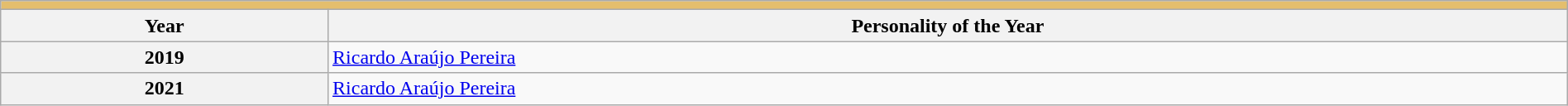<table class="wikitable sortable" width="100%">
<tr>
<td colspan="8" bgcolor="#e4be6d"></td>
</tr>
<tr>
<th colspan="1" style="padding: 0 5px;">Year</th>
<th colspan="7">Personality of the Year</th>
</tr>
<tr>
<th>2019</th>
<td colspan="7"><a href='#'>Ricardo Araújo Pereira</a></td>
</tr>
<tr>
<th>2021</th>
<td colspan="7"><a href='#'>Ricardo Araújo Pereira</a></td>
</tr>
</table>
